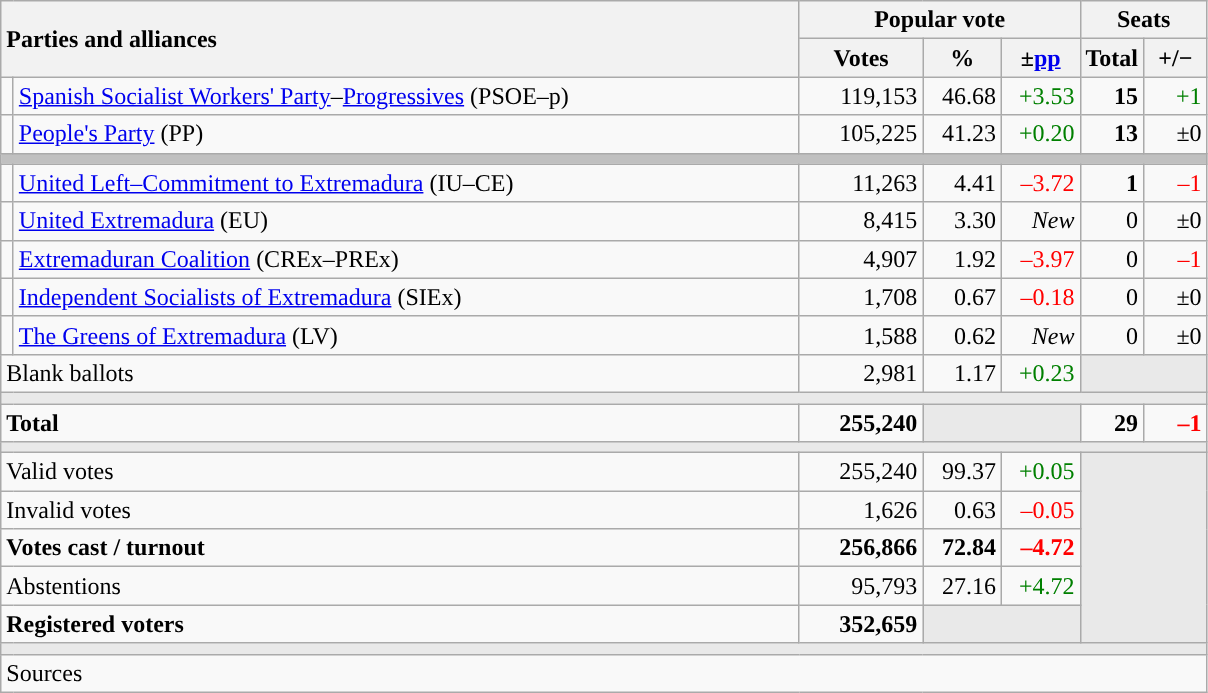<table class="wikitable" style="text-align:right;">
<tr>
<th style="text-align:left;" rowspan="2" colspan="2" width="525">Parties and alliances</th>
<th colspan="3">Popular vote</th>
<th colspan="2">Seats</th>
</tr>
<tr>
<th width="75">Votes</th>
<th width="45">%</th>
<th width="45">±<a href='#'>pp</a></th>
<th width="35">Total</th>
<th width="35">+/−</th>
</tr>
<tr>
<td width="1" style="color:inherit;background:"></td>
<td align="left"><a href='#'>Spanish Socialist Workers' Party</a>–<a href='#'>Progressives</a> (PSOE–p)</td>
<td>119,153</td>
<td>46.68</td>
<td style="color:green;">+3.53</td>
<td><strong>15</strong></td>
<td style="color:green;">+1</td>
</tr>
<tr>
<td style="color:inherit;background:"></td>
<td align="left"><a href='#'>People's Party</a> (PP)</td>
<td>105,225</td>
<td>41.23</td>
<td style="color:green;">+0.20</td>
<td><strong>13</strong></td>
<td>±0</td>
</tr>
<tr>
<td colspan="7" bgcolor="#C0C0C0"></td>
</tr>
<tr>
<td style="color:inherit;background:"></td>
<td align="left"><a href='#'>United Left–Commitment to Extremadura</a> (IU–CE)</td>
<td>11,263</td>
<td>4.41</td>
<td style="color:red;">–3.72</td>
<td><strong>1</strong></td>
<td style="color:red;">–1</td>
</tr>
<tr>
<td style="color:inherit;background:"></td>
<td align="left"><a href='#'>United Extremadura</a> (EU)</td>
<td>8,415</td>
<td>3.30</td>
<td><em>New</em></td>
<td>0</td>
<td>±0</td>
</tr>
<tr>
<td style="color:inherit;background:"></td>
<td align="left"><a href='#'>Extremaduran Coalition</a> (CREx–PREx)</td>
<td>4,907</td>
<td>1.92</td>
<td style="color:red;">–3.97</td>
<td>0</td>
<td style="color:red;">–1</td>
</tr>
<tr>
<td style="color:inherit;background:"></td>
<td align="left"><a href='#'>Independent Socialists of Extremadura</a> (SIEx)</td>
<td>1,708</td>
<td>0.67</td>
<td style="color:red;">–0.18</td>
<td>0</td>
<td>±0</td>
</tr>
<tr>
<td style="color:inherit;background:"></td>
<td align="left"><a href='#'>The Greens of Extremadura</a> (LV)</td>
<td>1,588</td>
<td>0.62</td>
<td><em>New</em></td>
<td>0</td>
<td>±0</td>
</tr>
<tr>
<td align="left" colspan="2">Blank ballots</td>
<td>2,981</td>
<td>1.17</td>
<td style="color:green;">+0.23</td>
<td bgcolor="#E9E9E9" colspan="2"></td>
</tr>
<tr>
<td colspan="7" bgcolor="#E9E9E9"></td>
</tr>
<tr style="font-weight:bold;">
<td align="left" colspan="2">Total</td>
<td>255,240</td>
<td bgcolor="#E9E9E9" colspan="2"></td>
<td>29</td>
<td style="color:red;">–1</td>
</tr>
<tr>
<td colspan="7" bgcolor="#E9E9E9"></td>
</tr>
<tr>
<td align="left" colspan="2">Valid votes</td>
<td>255,240</td>
<td>99.37</td>
<td style="color:green;">+0.05</td>
<td bgcolor="#E9E9E9" colspan="2" rowspan="5"></td>
</tr>
<tr>
<td align="left" colspan="2">Invalid votes</td>
<td>1,626</td>
<td>0.63</td>
<td style="color:red;">–0.05</td>
</tr>
<tr style="font-weight:bold;">
<td align="left" colspan="2">Votes cast / turnout</td>
<td>256,866</td>
<td>72.84</td>
<td style="color:red;">–4.72</td>
</tr>
<tr>
<td align="left" colspan="2">Abstentions</td>
<td>95,793</td>
<td>27.16</td>
<td style="color:green;">+4.72</td>
</tr>
<tr style="font-weight:bold;">
<td align="left" colspan="2">Registered voters</td>
<td>352,659</td>
<td bgcolor="#E9E9E9" colspan="2"></td>
</tr>
<tr>
<td colspan="7" bgcolor="#E9E9E9"></td>
</tr>
<tr>
<td align="left" colspan="7">Sources</td>
</tr>
</table>
